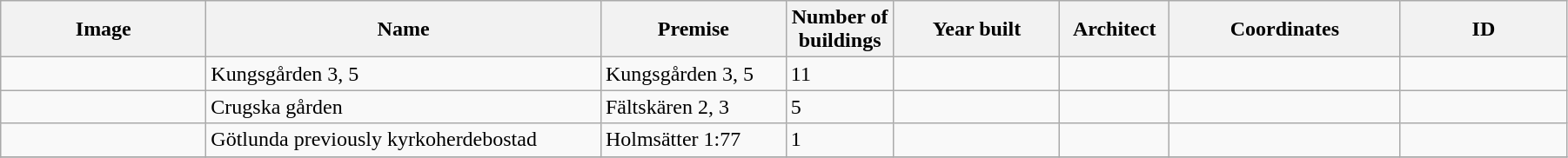<table class="wikitable" width="95%">
<tr>
<th width="150">Image</th>
<th>Name</th>
<th>Premise</th>
<th width="75">Number of<br>buildings</th>
<th width="120">Year built</th>
<th>Architect</th>
<th width="170">Coordinates</th>
<th width="120">ID</th>
</tr>
<tr>
<td></td>
<td>Kungsgården 3, 5</td>
<td>Kungsgården 3, 5</td>
<td>11</td>
<td></td>
<td></td>
<td></td>
<td></td>
</tr>
<tr>
<td></td>
<td>Crugska gården</td>
<td>Fältskären 2, 3</td>
<td>5</td>
<td></td>
<td></td>
<td></td>
<td></td>
</tr>
<tr>
<td></td>
<td>Götlunda previously kyrkoherdebostad</td>
<td>Holmsätter 1:77</td>
<td>1</td>
<td></td>
<td></td>
<td></td>
<td></td>
</tr>
<tr>
</tr>
</table>
